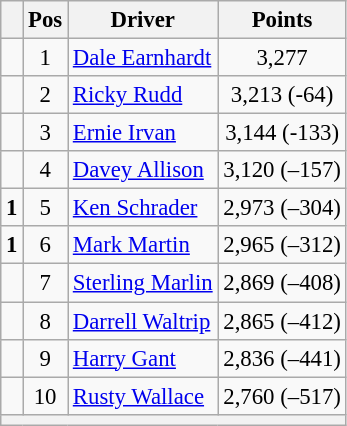<table class="wikitable" style="font-size: 95%;">
<tr>
<th></th>
<th>Pos</th>
<th>Driver</th>
<th>Points</th>
</tr>
<tr>
<td align="left"></td>
<td style="text-align:center;">1</td>
<td><a href='#'>Dale Earnhardt</a></td>
<td style="text-align:center;">3,277</td>
</tr>
<tr>
<td align="left"></td>
<td style="text-align:center;">2</td>
<td><a href='#'>Ricky Rudd</a></td>
<td style="text-align:center;">3,213 (-64)</td>
</tr>
<tr>
<td align="left"></td>
<td style="text-align:center;">3</td>
<td><a href='#'>Ernie Irvan</a></td>
<td style="text-align:center;">3,144 (-133)</td>
</tr>
<tr>
<td align="left"></td>
<td style="text-align:center;">4</td>
<td><a href='#'>Davey Allison</a></td>
<td style="text-align:center;">3,120 (–157)</td>
</tr>
<tr>
<td align="left">  <strong>1</strong></td>
<td style="text-align:center;">5</td>
<td><a href='#'>Ken Schrader</a></td>
<td style="text-align:center;">2,973 (–304)</td>
</tr>
<tr>
<td align="left">  <strong>1</strong></td>
<td style="text-align:center;">6</td>
<td><a href='#'>Mark Martin</a></td>
<td style="text-align:center;">2,965 (–312)</td>
</tr>
<tr>
<td align="left"></td>
<td style="text-align:center;">7</td>
<td><a href='#'>Sterling Marlin</a></td>
<td style="text-align:center;">2,869 (–408)</td>
</tr>
<tr>
<td align="left"></td>
<td style="text-align:center;">8</td>
<td><a href='#'>Darrell Waltrip</a></td>
<td style="text-align:center;">2,865 (–412)</td>
</tr>
<tr>
<td align="left"></td>
<td style="text-align:center;">9</td>
<td><a href='#'>Harry Gant</a></td>
<td style="text-align:center;">2,836 (–441)</td>
</tr>
<tr>
<td align="left"></td>
<td style="text-align:center;">10</td>
<td><a href='#'>Rusty Wallace</a></td>
<td style="text-align:center;">2,760 (–517)</td>
</tr>
<tr class="sortbottom">
<th colspan="9"></th>
</tr>
</table>
